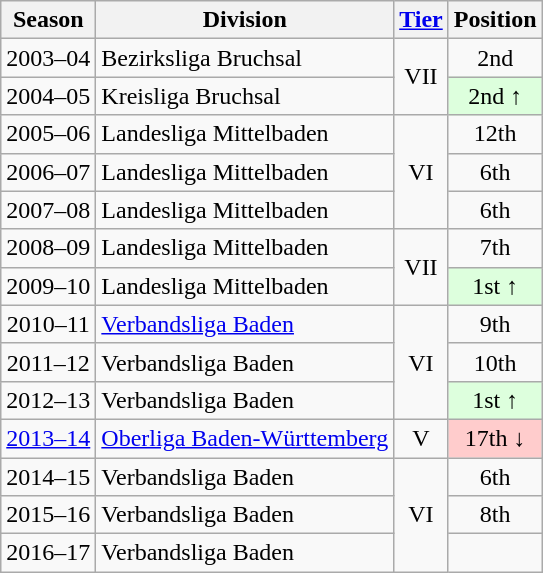<table class="wikitable">
<tr>
<th>Season</th>
<th>Division</th>
<th><a href='#'>Tier</a></th>
<th>Position</th>
</tr>
<tr align="center">
<td>2003–04</td>
<td align="left">Bezirksliga Bruchsal</td>
<td rowspan=2>VII</td>
<td>2nd</td>
</tr>
<tr align="center">
<td>2004–05</td>
<td align="left">Kreisliga Bruchsal</td>
<td style="background:#ddffdd">2nd ↑</td>
</tr>
<tr align="center">
<td>2005–06</td>
<td align="left">Landesliga Mittelbaden</td>
<td rowspan=3>VI</td>
<td>12th</td>
</tr>
<tr align="center">
<td>2006–07</td>
<td align="left">Landesliga Mittelbaden</td>
<td>6th</td>
</tr>
<tr align="center">
<td>2007–08</td>
<td align="left">Landesliga Mittelbaden</td>
<td>6th</td>
</tr>
<tr align="center">
<td>2008–09</td>
<td align="left">Landesliga Mittelbaden</td>
<td rowspan=2>VII</td>
<td>7th</td>
</tr>
<tr align="center">
<td>2009–10</td>
<td align="left">Landesliga Mittelbaden</td>
<td style="background:#ddffdd">1st ↑</td>
</tr>
<tr align="center">
<td>2010–11</td>
<td align="left"><a href='#'>Verbandsliga Baden</a></td>
<td rowspan=3>VI</td>
<td>9th</td>
</tr>
<tr align="center">
<td>2011–12</td>
<td align="left">Verbandsliga Baden</td>
<td>10th</td>
</tr>
<tr align="center">
<td>2012–13</td>
<td align="left">Verbandsliga Baden</td>
<td style="background:#ddffdd">1st ↑</td>
</tr>
<tr align="center">
<td><a href='#'>2013–14</a></td>
<td align="left"><a href='#'>Oberliga Baden-Württemberg</a></td>
<td>V</td>
<td style="background:#ffcccc">17th ↓</td>
</tr>
<tr align="center">
<td>2014–15</td>
<td align="left">Verbandsliga Baden</td>
<td rowspan=3>VI</td>
<td>6th</td>
</tr>
<tr align="center">
<td>2015–16</td>
<td align="left">Verbandsliga Baden</td>
<td>8th</td>
</tr>
<tr align="center">
<td>2016–17</td>
<td align="left">Verbandsliga Baden</td>
<td></td>
</tr>
</table>
